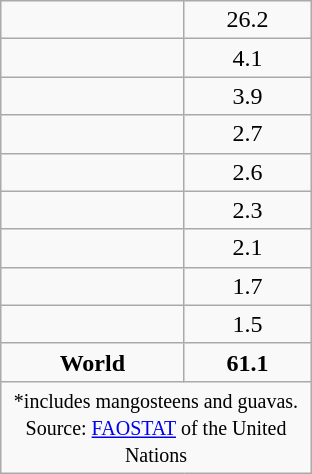<table class="wikitable floatright" style="width:13em; text-align:center">
<tr>
<td></td>
<td>26.2</td>
</tr>
<tr>
<td></td>
<td>4.1</td>
</tr>
<tr>
<td></td>
<td>3.9</td>
</tr>
<tr>
<td></td>
<td>2.7</td>
</tr>
<tr>
<td></td>
<td>2.6</td>
</tr>
<tr>
<td></td>
<td>2.3</td>
</tr>
<tr>
<td></td>
<td>2.1</td>
</tr>
<tr>
<td></td>
<td>1.7</td>
</tr>
<tr>
<td></td>
<td>1.5</td>
</tr>
<tr>
<td><strong>World</strong></td>
<td><strong>61.1</strong></td>
</tr>
<tr>
<td colspan=2><small>*includes mangosteens and guavas.</small><br><small> Source: <a href='#'>FAOSTAT</a> of the United Nations</small></td>
</tr>
</table>
